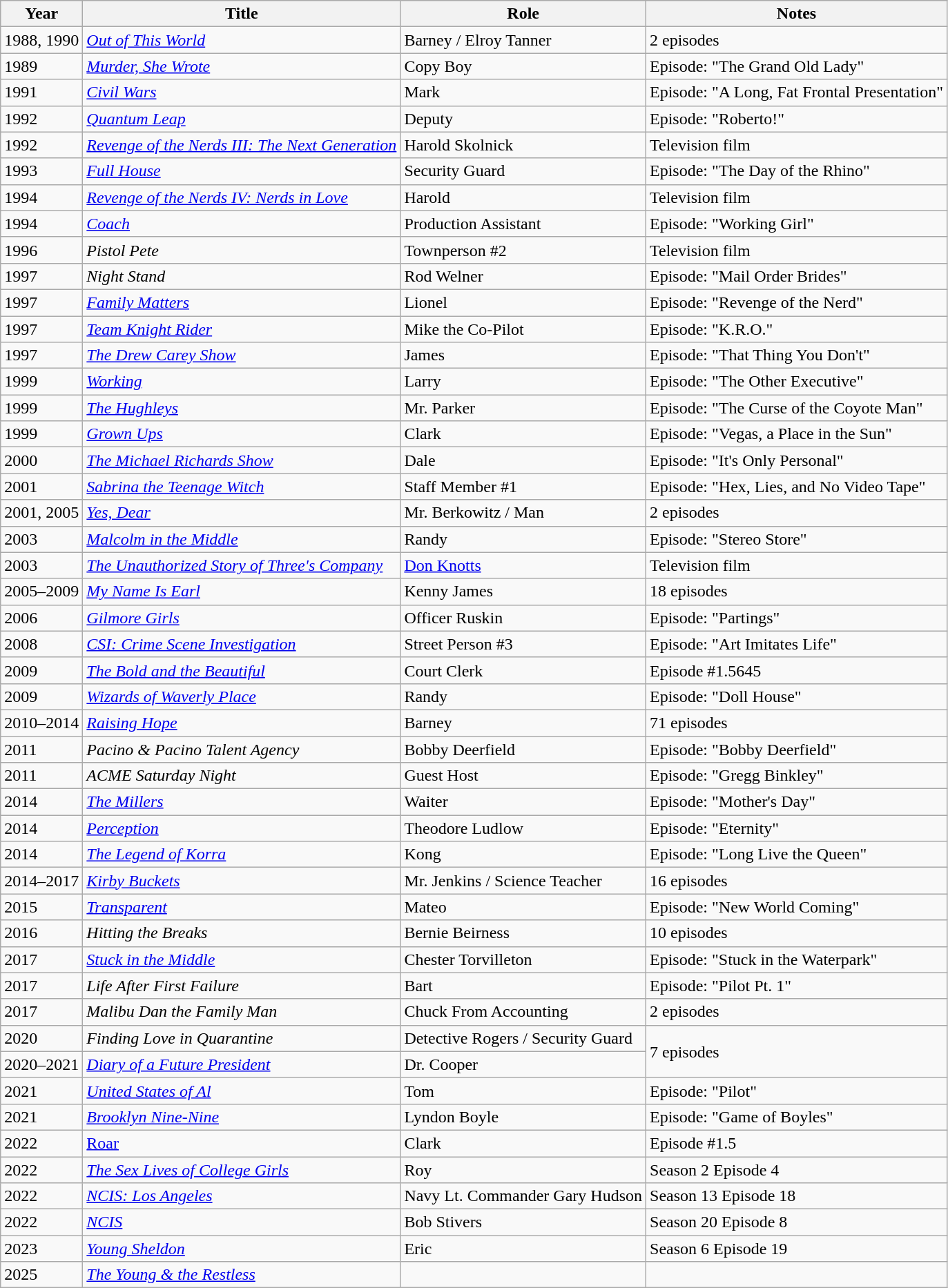<table class="wikitable sortable">
<tr>
<th>Year</th>
<th>Title</th>
<th>Role</th>
<th>Notes</th>
</tr>
<tr>
<td>1988, 1990</td>
<td><a href='#'><em>Out of This World</em></a></td>
<td>Barney / Elroy Tanner</td>
<td>2 episodes</td>
</tr>
<tr>
<td>1989</td>
<td><em><a href='#'>Murder, She Wrote</a></em></td>
<td>Copy Boy</td>
<td>Episode: "The Grand Old Lady"</td>
</tr>
<tr>
<td>1991</td>
<td><a href='#'><em>Civil Wars</em></a></td>
<td>Mark</td>
<td>Episode: "A Long, Fat Frontal Presentation"</td>
</tr>
<tr>
<td>1992</td>
<td><em><a href='#'>Quantum Leap</a></em></td>
<td>Deputy</td>
<td>Episode: "Roberto!"</td>
</tr>
<tr>
<td>1992</td>
<td><em><a href='#'>Revenge of the Nerds III: The Next Generation</a></em></td>
<td>Harold Skolnick</td>
<td>Television film</td>
</tr>
<tr>
<td>1993</td>
<td><em><a href='#'>Full House</a></em></td>
<td>Security Guard</td>
<td>Episode: "The Day of the Rhino"</td>
</tr>
<tr>
<td>1994</td>
<td><em><a href='#'>Revenge of the Nerds IV: Nerds in Love</a></em></td>
<td>Harold</td>
<td>Television film</td>
</tr>
<tr>
<td>1994</td>
<td><a href='#'><em>Coach</em></a></td>
<td>Production Assistant</td>
<td>Episode: "Working Girl"</td>
</tr>
<tr>
<td>1996</td>
<td><em>Pistol Pete</em></td>
<td>Townperson #2</td>
<td>Television film</td>
</tr>
<tr>
<td>1997</td>
<td><em>Night Stand</em></td>
<td>Rod Welner</td>
<td>Episode: "Mail Order Brides"</td>
</tr>
<tr>
<td>1997</td>
<td><em><a href='#'>Family Matters</a></em></td>
<td>Lionel</td>
<td>Episode: "Revenge of the Nerd"</td>
</tr>
<tr>
<td>1997</td>
<td><em><a href='#'>Team Knight Rider</a></em></td>
<td>Mike the Co-Pilot</td>
<td>Episode: "K.R.O."</td>
</tr>
<tr>
<td>1997</td>
<td><em><a href='#'>The Drew Carey Show</a></em></td>
<td>James</td>
<td>Episode: "That Thing You Don't"</td>
</tr>
<tr>
<td>1999</td>
<td><a href='#'><em>Working</em></a></td>
<td>Larry</td>
<td>Episode: "The Other Executive"</td>
</tr>
<tr>
<td>1999</td>
<td><em><a href='#'>The Hughleys</a></em></td>
<td>Mr. Parker</td>
<td>Episode: "The Curse of the Coyote Man"</td>
</tr>
<tr>
<td>1999</td>
<td><a href='#'><em>Grown Ups</em></a></td>
<td>Clark</td>
<td>Episode: "Vegas, a Place in the Sun"</td>
</tr>
<tr>
<td>2000</td>
<td><em><a href='#'>The Michael Richards Show</a></em></td>
<td>Dale</td>
<td>Episode: "It's Only Personal"</td>
</tr>
<tr>
<td>2001</td>
<td><a href='#'><em>Sabrina the Teenage Witch</em></a></td>
<td>Staff Member #1</td>
<td>Episode: "Hex, Lies, and No Video Tape"</td>
</tr>
<tr>
<td>2001, 2005</td>
<td><em><a href='#'>Yes, Dear</a></em></td>
<td>Mr. Berkowitz / Man</td>
<td>2 episodes</td>
</tr>
<tr>
<td>2003</td>
<td><em><a href='#'>Malcolm in the Middle</a></em></td>
<td>Randy</td>
<td>Episode: "Stereo Store"</td>
</tr>
<tr>
<td>2003</td>
<td><a href='#'><em>The Unauthorized Story of Three's Company</em></a></td>
<td><a href='#'>Don Knotts</a></td>
<td>Television film</td>
</tr>
<tr>
<td>2005–2009</td>
<td><em><a href='#'>My Name Is Earl</a></em></td>
<td>Kenny James</td>
<td>18 episodes</td>
</tr>
<tr>
<td>2006</td>
<td><em><a href='#'>Gilmore Girls</a></em></td>
<td>Officer Ruskin</td>
<td>Episode: "Partings"</td>
</tr>
<tr>
<td>2008</td>
<td><em><a href='#'>CSI: Crime Scene Investigation</a></em></td>
<td>Street Person #3</td>
<td>Episode: "Art Imitates Life"</td>
</tr>
<tr>
<td>2009</td>
<td><em><a href='#'>The Bold and the Beautiful</a></em></td>
<td>Court Clerk</td>
<td>Episode #1.5645</td>
</tr>
<tr>
<td>2009</td>
<td><em><a href='#'>Wizards of Waverly Place</a></em></td>
<td>Randy</td>
<td>Episode: "Doll House"</td>
</tr>
<tr>
<td>2010–2014</td>
<td><em><a href='#'>Raising Hope</a></em></td>
<td>Barney</td>
<td>71 episodes</td>
</tr>
<tr>
<td>2011</td>
<td><em>Pacino & Pacino Talent Agency</em></td>
<td>Bobby Deerfield</td>
<td>Episode: "Bobby Deerfield"</td>
</tr>
<tr>
<td>2011</td>
<td><em>ACME Saturday Night</em></td>
<td>Guest Host</td>
<td>Episode: "Gregg Binkley"</td>
</tr>
<tr>
<td>2014</td>
<td><em><a href='#'>The Millers</a></em></td>
<td>Waiter</td>
<td>Episode: "Mother's Day"</td>
</tr>
<tr>
<td>2014</td>
<td><a href='#'><em>Perception</em></a></td>
<td>Theodore Ludlow</td>
<td>Episode: "Eternity"</td>
</tr>
<tr>
<td>2014</td>
<td><em><a href='#'>The Legend of Korra</a></em></td>
<td>Kong</td>
<td>Episode: "Long Live the Queen"</td>
</tr>
<tr>
<td>2014–2017</td>
<td><em><a href='#'>Kirby Buckets</a></em></td>
<td>Mr. Jenkins / Science Teacher</td>
<td>16 episodes</td>
</tr>
<tr>
<td>2015</td>
<td><a href='#'><em>Transparent</em></a></td>
<td>Mateo</td>
<td>Episode: "New World Coming"</td>
</tr>
<tr>
<td>2016</td>
<td><em>Hitting the Breaks</em></td>
<td>Bernie Beirness</td>
<td>10 episodes</td>
</tr>
<tr>
<td>2017</td>
<td><a href='#'><em>Stuck in the Middle</em></a></td>
<td>Chester Torvilleton</td>
<td>Episode: "Stuck in the Waterpark"</td>
</tr>
<tr>
<td>2017</td>
<td><em>Life After First Failure</em></td>
<td>Bart</td>
<td>Episode: "Pilot Pt. 1"</td>
</tr>
<tr>
<td>2017</td>
<td><em>Malibu Dan the Family Man</em></td>
<td>Chuck From Accounting</td>
<td>2 episodes</td>
</tr>
<tr>
<td>2020</td>
<td><em>Finding Love in Quarantine</em></td>
<td>Detective Rogers / Security Guard</td>
<td rowspan="2">7 episodes</td>
</tr>
<tr>
<td>2020–2021</td>
<td><em><a href='#'>Diary of a Future President</a></em></td>
<td>Dr. Cooper</td>
</tr>
<tr>
<td>2021</td>
<td><em><a href='#'>United States of Al</a></em></td>
<td>Tom</td>
<td>Episode: "Pilot"</td>
</tr>
<tr>
<td>2021</td>
<td><em><a href='#'>Brooklyn Nine-Nine</a></em></td>
<td>Lyndon Boyle</td>
<td>Episode: "Game of Boyles"</td>
</tr>
<tr>
<td>2022</td>
<td><em><a href='#'></em>Roar<em></a></em></td>
<td>Clark</td>
<td>Episode #1.5</td>
</tr>
<tr>
<td>2022</td>
<td><em><a href='#'>The Sex Lives of College Girls</a></em></td>
<td>Roy</td>
<td>Season 2 Episode 4</td>
</tr>
<tr>
<td>2022</td>
<td><em><a href='#'>NCIS: Los Angeles</a></em></td>
<td>Navy Lt. Commander Gary Hudson</td>
<td>Season 13 Episode 18</td>
</tr>
<tr>
<td>2022</td>
<td><em><a href='#'>NCIS</a></em></td>
<td>Bob Stivers</td>
<td>Season 20 Episode 8</td>
</tr>
<tr>
<td>2023</td>
<td><em><a href='#'>Young Sheldon</a></em></td>
<td>Eric</td>
<td>Season 6 Episode 19</td>
</tr>
<tr>
<td>2025</td>
<td><em><a href='#'>The Young & the Restless</a></em></td>
<td></td>
<td></td>
</tr>
</table>
